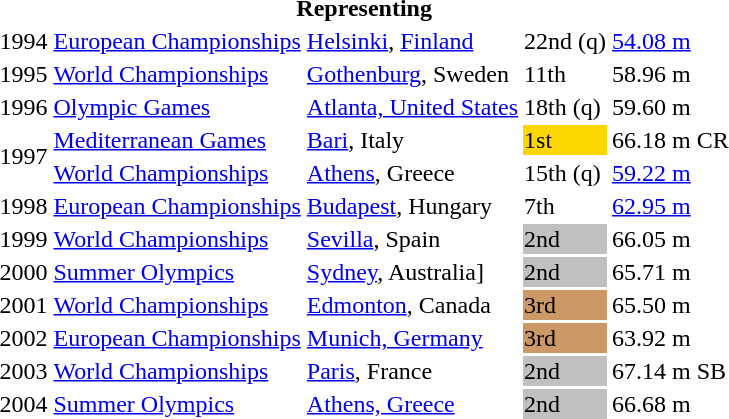<table>
<tr>
<th colspan="5">Representing </th>
</tr>
<tr>
<td>1994</td>
<td><a href='#'>European Championships</a></td>
<td><a href='#'>Helsinki</a>, <a href='#'>Finland</a></td>
<td>22nd (q)</td>
<td><a href='#'>54.08 m</a></td>
</tr>
<tr>
<td>1995</td>
<td><a href='#'>World Championships</a></td>
<td><a href='#'>Gothenburg</a>, Sweden</td>
<td>11th</td>
<td>58.96 m</td>
</tr>
<tr>
<td>1996</td>
<td><a href='#'>Olympic Games</a></td>
<td><a href='#'>Atlanta, United States</a></td>
<td>18th (q)</td>
<td>59.60 m</td>
</tr>
<tr>
<td rowspan=2>1997</td>
<td><a href='#'>Mediterranean Games</a></td>
<td><a href='#'>Bari</a>, Italy</td>
<td bgcolor="gold">1st</td>
<td>66.18 m CR</td>
</tr>
<tr>
<td><a href='#'>World Championships</a></td>
<td><a href='#'>Athens</a>, Greece</td>
<td>15th (q)</td>
<td><a href='#'>59.22 m</a></td>
</tr>
<tr>
<td>1998</td>
<td><a href='#'>European Championships</a></td>
<td><a href='#'>Budapest</a>, Hungary</td>
<td>7th</td>
<td><a href='#'>62.95 m</a></td>
</tr>
<tr>
<td>1999</td>
<td><a href='#'>World Championships</a></td>
<td><a href='#'>Sevilla</a>, Spain</td>
<td bgcolor="silver">2nd</td>
<td>66.05 m</td>
</tr>
<tr>
<td>2000</td>
<td><a href='#'>Summer Olympics</a></td>
<td><a href='#'>Sydney</a>, Australia]</td>
<td bgcolor="silver">2nd</td>
<td>65.71 m</td>
</tr>
<tr>
<td>2001</td>
<td><a href='#'>World Championships</a></td>
<td><a href='#'>Edmonton</a>, Canada</td>
<td bgcolor="CC9966">3rd</td>
<td>65.50 m</td>
</tr>
<tr>
<td>2002</td>
<td><a href='#'>European Championships</a></td>
<td><a href='#'>Munich, Germany</a></td>
<td bgcolor="CC9966">3rd</td>
<td>63.92 m</td>
</tr>
<tr>
<td>2003</td>
<td><a href='#'>World Championships</a></td>
<td><a href='#'>Paris</a>, France</td>
<td bgcolor="silver">2nd</td>
<td>67.14 m SB</td>
</tr>
<tr>
<td>2004</td>
<td><a href='#'>Summer Olympics</a></td>
<td><a href='#'>Athens, Greece</a></td>
<td bgcolor="silver">2nd</td>
<td>66.68 m</td>
</tr>
</table>
